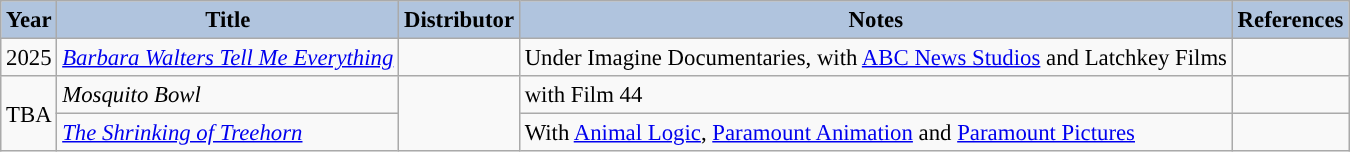<table class="wikitable" style="font-size:95%;">
<tr style="text-align:left;">
<th style="background:#B0C4DE;">Year</th>
<th style="background:#B0C4DE;">Title</th>
<th style="background:#B0C4DE;">Distributor</th>
<th style="background:#B0C4DE;">Notes</th>
<th style="background:#B0C4DE;">References</th>
</tr>
<tr>
<td>2025</td>
<td><em><a href='#'>Barbara Walters Tell Me Everything</a></em></td>
<td></td>
<td>Under Imagine Documentaries, with <a href='#'>ABC News Studios</a> and Latchkey Films</td>
<td></td>
</tr>
<tr>
<td rowspan="2">TBA</td>
<td><em>Mosquito Bowl</em></td>
<td rowspan="2"></td>
<td>with Film 44</td>
<td></td>
</tr>
<tr>
<td><em><a href='#'>The Shrinking of Treehorn</a></em></td>
<td>With <a href='#'>Animal Logic</a>, <a href='#'>Paramount Animation</a> and <a href='#'>Paramount Pictures</a></td>
<td></td>
</tr>
</table>
